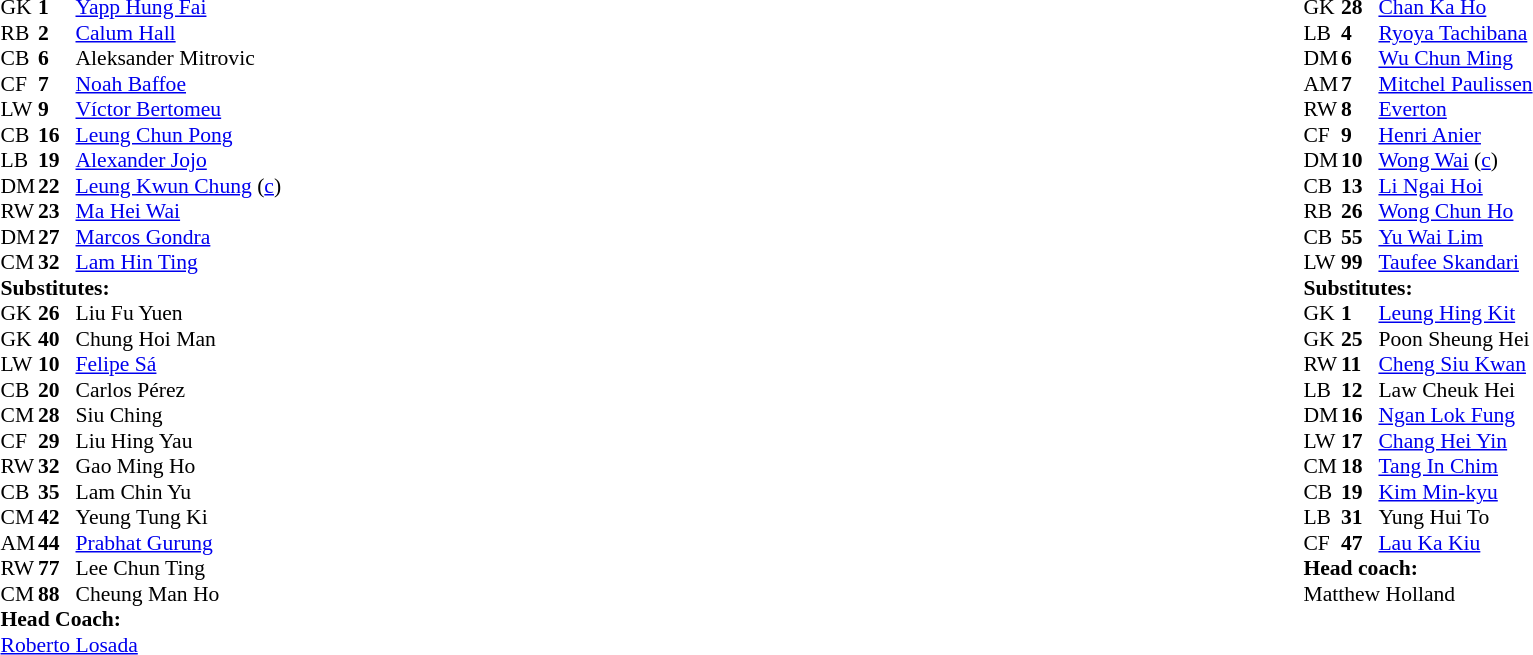<table style="width:100%">
<tr>
<td style="vertical-align:top;width:40%"><br><table style="font-size:90%" cellspacing="0" cellpadding="0">
<tr>
<th width=25></th>
<th width=25></th>
</tr>
<tr>
<td>GK</td>
<td><strong>1</strong></td>
<td> <a href='#'>Yapp Hung Fai</a></td>
</tr>
<tr>
<td>RB</td>
<td><strong>2</strong></td>
<td> <a href='#'>Calum Hall</a></td>
</tr>
<tr>
<td>CB</td>
<td><strong>6</strong></td>
<td> Aleksander Mitrovic</td>
<td></td>
</tr>
<tr>
<td>CF</td>
<td><strong>7</strong></td>
<td> <a href='#'>Noah Baffoe</a></td>
</tr>
<tr>
<td>LW</td>
<td><strong>9</strong></td>
<td> <a href='#'>Víctor Bertomeu</a></td>
<td></td>
<td></td>
</tr>
<tr>
<td>CB</td>
<td><strong>16</strong></td>
<td> <a href='#'>Leung Chun Pong</a></td>
</tr>
<tr>
<td>LB</td>
<td><strong>19</strong></td>
<td> <a href='#'>Alexander Jojo</a></td>
<td></td>
</tr>
<tr>
<td>DM</td>
<td><strong>22</strong></td>
<td> <a href='#'>Leung Kwun Chung</a> (<a href='#'>c</a>)</td>
<td></td>
</tr>
<tr>
<td>RW</td>
<td><strong>23</strong></td>
<td> <a href='#'>Ma Hei Wai</a></td>
<td></td>
<td></td>
</tr>
<tr>
<td>DM</td>
<td><strong>27</strong></td>
<td> <a href='#'>Marcos Gondra</a></td>
</tr>
<tr>
<td>CM</td>
<td><strong>32</strong></td>
<td> <a href='#'>Lam Hin Ting</a></td>
<td></td>
<td></td>
</tr>
<tr>
<td colspan=4><strong>Substitutes:</strong></td>
</tr>
<tr>
<td>GK</td>
<td><strong>26</strong></td>
<td> Liu Fu Yuen</td>
</tr>
<tr>
<td>GK</td>
<td><strong>40</strong></td>
<td> Chung Hoi Man</td>
</tr>
<tr>
<td>LW</td>
<td><strong>10</strong></td>
<td> <a href='#'>Felipe Sá</a></td>
<td></td>
<td></td>
</tr>
<tr>
<td>CB</td>
<td><strong>20</strong></td>
<td> Carlos Pérez</td>
<td></td>
<td></td>
</tr>
<tr>
<td>CM</td>
<td><strong>28</strong></td>
<td> Siu Ching</td>
</tr>
<tr>
<td>CF</td>
<td><strong>29</strong></td>
<td> Liu Hing Yau</td>
</tr>
<tr>
<td>RW</td>
<td><strong>32</strong></td>
<td> Gao Ming Ho</td>
<td></td>
<td></td>
</tr>
<tr>
<td>CB</td>
<td><strong>35</strong></td>
<td> Lam Chin Yu</td>
</tr>
<tr>
<td>CM</td>
<td><strong>42</strong></td>
<td> Yeung Tung Ki</td>
</tr>
<tr>
<td>AM</td>
<td><strong>44</strong></td>
<td> <a href='#'>Prabhat Gurung</a></td>
</tr>
<tr>
<td>RW</td>
<td><strong>77</strong></td>
<td> Lee Chun Ting</td>
</tr>
<tr>
<td>CM</td>
<td><strong>88</strong></td>
<td> Cheung Man Ho</td>
</tr>
<tr>
<td colspan=4><strong>Head Coach:</strong></td>
</tr>
<tr>
<td colspan="4"> <a href='#'>Roberto Losada</a></td>
</tr>
</table>
</td>
<td style="vertical-align:top"></td>
<td style="vertical-align:top;width:50%"><br><table cellspacing="0" cellpadding="0" style="font-size:90%;margin:auto">
<tr>
<th width=25></th>
<th width=25></th>
</tr>
<tr>
<td>GK</td>
<td><strong>28</strong></td>
<td> <a href='#'>Chan Ka Ho</a></td>
</tr>
<tr>
<td>LB</td>
<td><strong>4</strong></td>
<td> <a href='#'>Ryoya Tachibana</a></td>
<td></td>
</tr>
<tr>
<td>DM</td>
<td><strong>6</strong></td>
<td> <a href='#'>Wu Chun Ming</a></td>
</tr>
<tr>
<td>AM</td>
<td><strong>7</strong></td>
<td> <a href='#'>Mitchel Paulissen</a></td>
<td></td>
<td></td>
</tr>
<tr>
<td>RW</td>
<td><strong>8</strong></td>
<td> <a href='#'>Everton</a></td>
</tr>
<tr>
<td>CF</td>
<td><strong>9</strong></td>
<td> <a href='#'>Henri Anier</a></td>
<td></td>
<td></td>
</tr>
<tr>
<td>DM</td>
<td><strong>10</strong></td>
<td> <a href='#'>Wong Wai</a> (<a href='#'>c</a>)</td>
</tr>
<tr>
<td>CB</td>
<td><strong>13</strong></td>
<td> <a href='#'>Li Ngai Hoi</a></td>
</tr>
<tr>
<td>RB</td>
<td><strong>26</strong></td>
<td> <a href='#'>Wong Chun Ho</a></td>
<td></td>
<td></td>
</tr>
<tr>
<td>CB</td>
<td><strong>55</strong></td>
<td> <a href='#'>Yu Wai Lim</a></td>
</tr>
<tr>
<td>LW</td>
<td><strong>99</strong></td>
<td> <a href='#'>Taufee Skandari</a></td>
<td></td>
<td></td>
</tr>
<tr>
<td colspan=4><strong>Substitutes:</strong></td>
</tr>
<tr>
<td>GK</td>
<td><strong>1</strong></td>
<td> <a href='#'>Leung Hing Kit</a></td>
</tr>
<tr>
<td>GK</td>
<td><strong>25</strong></td>
<td> Poon Sheung Hei</td>
</tr>
<tr>
<td>RW</td>
<td><strong>11</strong></td>
<td> <a href='#'>Cheng Siu Kwan</a></td>
<td></td>
<td></td>
</tr>
<tr>
<td>LB</td>
<td><strong>12</strong></td>
<td> Law Cheuk Hei</td>
</tr>
<tr>
<td>DM</td>
<td><strong>16</strong></td>
<td> <a href='#'>Ngan Lok Fung</a></td>
</tr>
<tr>
<td>LW</td>
<td><strong>17</strong></td>
<td> <a href='#'>Chang Hei Yin</a></td>
<td></td>
<td></td>
</tr>
<tr>
<td>CM</td>
<td><strong>18</strong></td>
<td> <a href='#'>Tang In Chim</a></td>
</tr>
<tr>
<td>CB</td>
<td><strong>19</strong></td>
<td> <a href='#'>Kim Min-kyu</a></td>
<td></td>
<td></td>
</tr>
<tr>
<td>LB</td>
<td><strong>31</strong></td>
<td> Yung Hui To</td>
</tr>
<tr>
<td>CF</td>
<td><strong>47</strong></td>
<td> <a href='#'>Lau Ka Kiu</a></td>
<td></td>
<td></td>
</tr>
<tr>
<td colspan=4><strong>Head coach:</strong></td>
</tr>
<tr>
<td colspan="4"> Matthew Holland</td>
</tr>
</table>
</td>
</tr>
</table>
